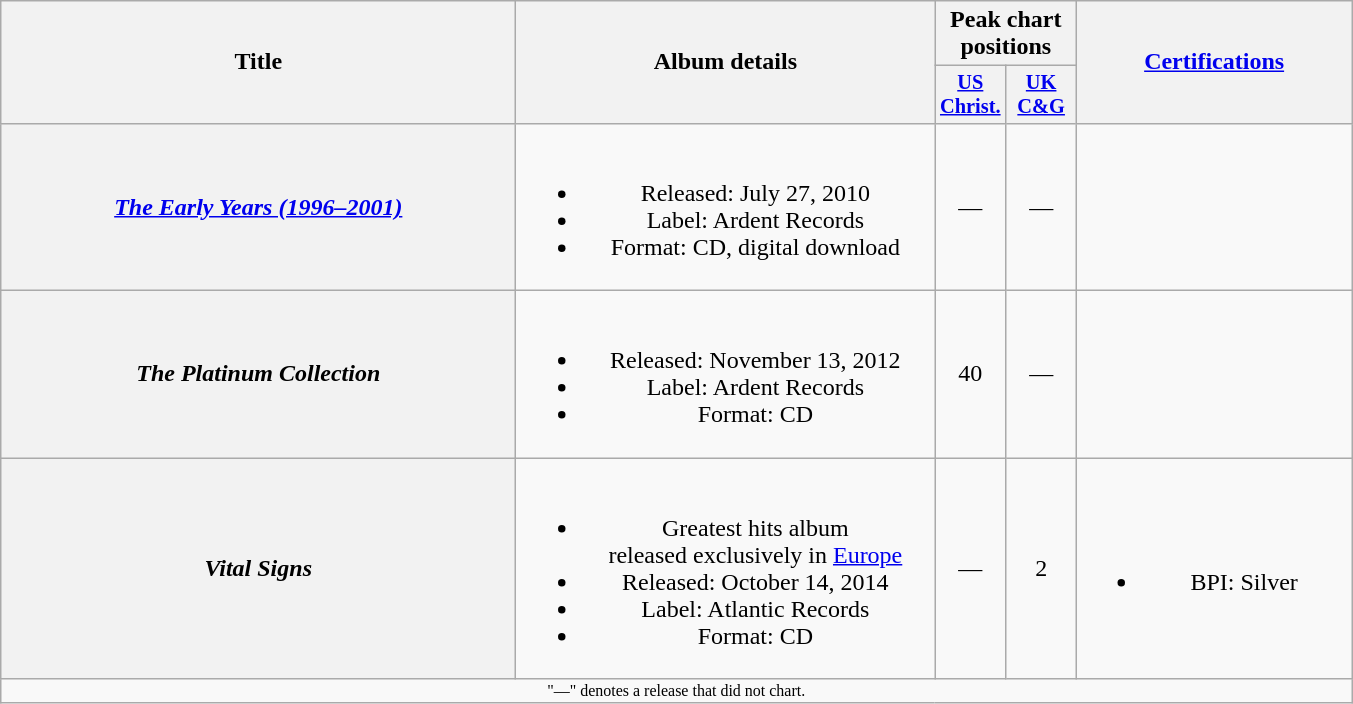<table class="wikitable plainrowheaders" style="text-align:center;">
<tr>
<th scope="col" rowspan="2" style="width:21em;">Title</th>
<th scope="col" rowspan="2" style="width:17em;">Album details</th>
<th scope="col" colspan="2">Peak chart positions</th>
<th scope="col" rowspan="2" style="width:11em;"><a href='#'>Certifications</a></th>
</tr>
<tr>
<th scope="col" style="width:3em;font-size:85%;"><a href='#'>US<br>Christ.</a><br></th>
<th scope="col" style="width:3em;font-size:85%;"><a href='#'>UK<br>C&G</a><br></th>
</tr>
<tr>
<th scope="row"><em><a href='#'>The Early Years (1996–2001)</a></em></th>
<td><br><ul><li>Released: July 27, 2010</li><li>Label: Ardent Records</li><li>Format: CD, digital download</li></ul></td>
<td>—</td>
<td>—</td>
<td></td>
</tr>
<tr>
<th scope="row"><em>The Platinum Collection</em></th>
<td><br><ul><li>Released: November 13, 2012</li><li>Label: Ardent Records</li><li>Format: CD</li></ul></td>
<td>40</td>
<td>—</td>
<td></td>
</tr>
<tr>
<th scope="row"><em>Vital Signs</em></th>
<td><br><ul><li>Greatest hits album<br>released exclusively in <a href='#'>Europe</a></li><li>Released: October 14, 2014</li><li>Label: Atlantic Records</li><li>Format: CD</li></ul></td>
<td>—</td>
<td>2</td>
<td><br><ul><li>BPI: Silver</li></ul></td>
</tr>
<tr>
<td colspan="5" style="text-align:center; font-size:8pt;">"—" denotes a release that did not chart.</td>
</tr>
</table>
